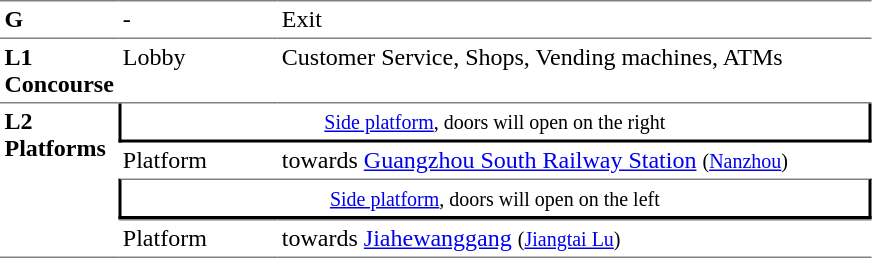<table table border=0 cellspacing=0 cellpadding=3>
<tr>
<td style="border-top:solid 1px gray;" width=50 valign=top><strong>G</strong></td>
<td style="border-top:solid 1px gray;" width=100 valign=top>-</td>
<td style="border-top:solid 1px gray;" width=390 valign=top>Exit</td>
</tr>
<tr>
<td style="border-bottom:solid 1px gray; border-top:solid 1px gray;" valign=top width=50><strong>L1<br>Concourse</strong></td>
<td style="border-bottom:solid 1px gray; border-top:solid 1px gray;" valign=top width=100>Lobby</td>
<td style="border-bottom:solid 1px gray; border-top:solid 1px gray;" valign=top width=390>Customer Service, Shops, Vending machines, ATMs</td>
</tr>
<tr>
<td style="border-bottom:solid 1px gray;" rowspan=4 valign=top><strong>L2<br>Platforms</strong></td>
<td style="border-right:solid 2px black;border-left:solid 2px black;border-bottom:solid 2px black;text-align:center;" colspan=2><small><a href='#'>Side platform</a>, doors will open on the right</small></td>
</tr>
<tr>
<td>Platform </td>
<td>  towards <a href='#'>Guangzhou South Railway Station</a> <small>(<a href='#'>Nanzhou</a>)</small></td>
</tr>
<tr>
<td style="border-right:solid 2px black;border-left:solid 2px black;border-bottom:solid 2px black;border-top:solid 1px gray;text-align:center;" colspan=2><small><a href='#'>Side platform</a>, doors will open on the left</small></td>
</tr>
<tr>
<td style="border-bottom:solid 1px gray; border-top:solid 1px gray;" valign=top width=100>Platform </td>
<td style="border-bottom:solid 1px gray; border-top:solid 1px gray;" valign=top width=390> towards <a href='#'>Jiahewanggang</a> <small>(<a href='#'>Jiangtai Lu</a>)</small> </td>
</tr>
</table>
